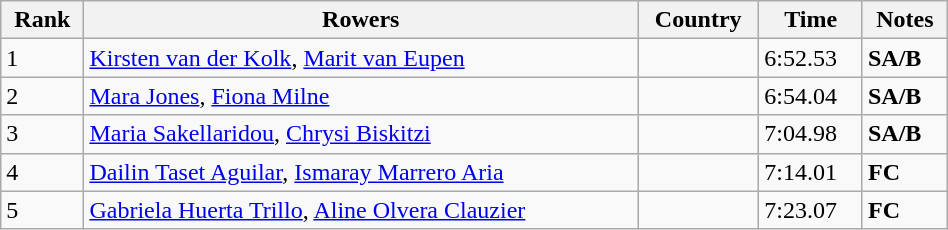<table class="wikitable" width=50%>
<tr>
<th>Rank</th>
<th>Rowers</th>
<th>Country</th>
<th>Time</th>
<th>Notes</th>
</tr>
<tr>
<td>1</td>
<td><a href='#'>Kirsten van der Kolk</a>, <a href='#'>Marit van Eupen</a></td>
<td></td>
<td>6:52.53</td>
<td><strong>SA/B</strong></td>
</tr>
<tr>
<td>2</td>
<td><a href='#'>Mara Jones</a>, <a href='#'>Fiona Milne</a></td>
<td></td>
<td>6:54.04</td>
<td><strong>SA/B</strong></td>
</tr>
<tr>
<td>3</td>
<td><a href='#'>Maria Sakellaridou</a>, <a href='#'>Chrysi Biskitzi</a></td>
<td></td>
<td>7:04.98</td>
<td><strong>SA/B</strong></td>
</tr>
<tr>
<td>4</td>
<td><a href='#'>Dailin Taset Aguilar</a>, <a href='#'>Ismaray Marrero Aria</a></td>
<td></td>
<td>7:14.01</td>
<td><strong>FC</strong></td>
</tr>
<tr>
<td>5</td>
<td><a href='#'>Gabriela Huerta Trillo</a>, <a href='#'>Aline Olvera Clauzier</a></td>
<td></td>
<td>7:23.07</td>
<td><strong>FC</strong></td>
</tr>
</table>
